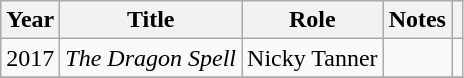<table class="wikitable">
<tr>
<th>Year</th>
<th>Title</th>
<th>Role</th>
<th>Notes</th>
<th></th>
</tr>
<tr>
<td>2017</td>
<td><em>The Dragon Spell</em></td>
<td>Nicky Tanner</td>
<td></td>
<td></td>
</tr>
<tr>
</tr>
</table>
